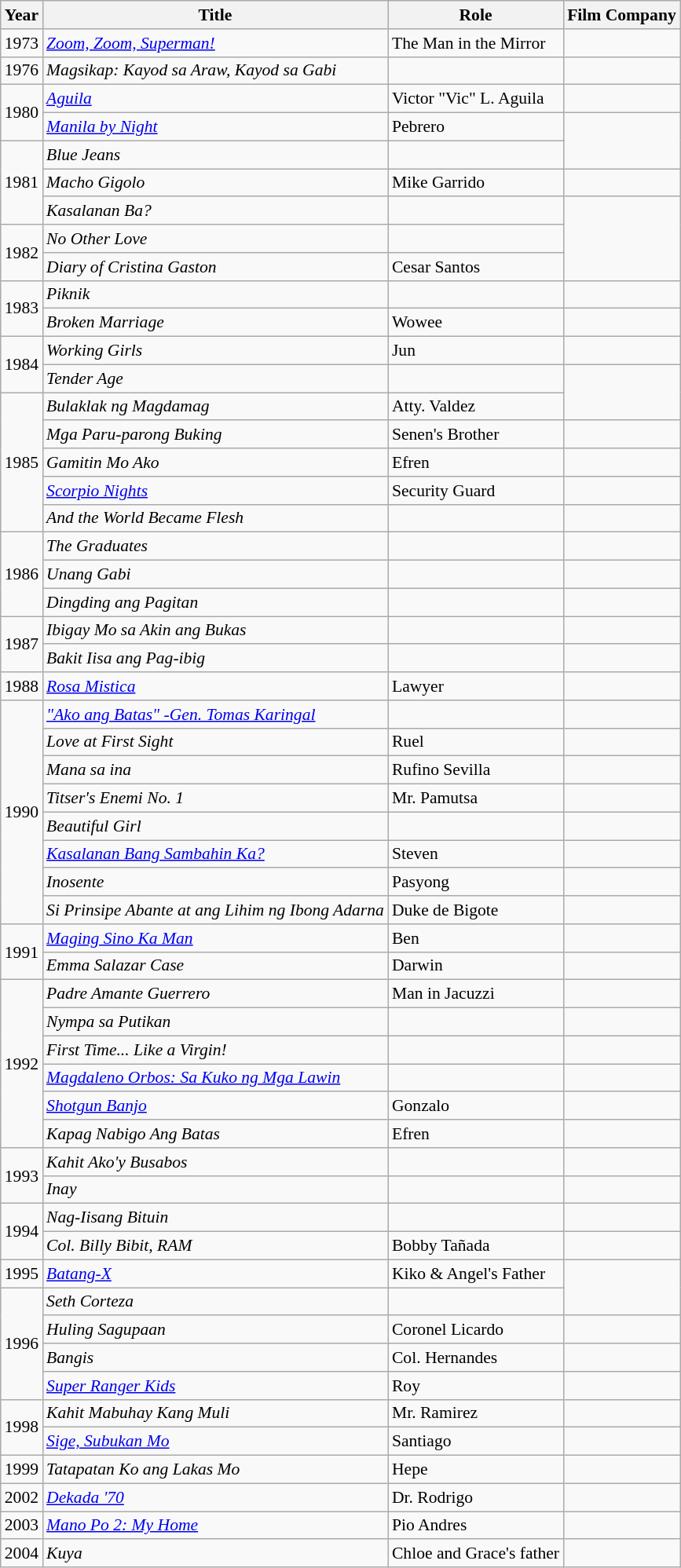<table class="wikitable" style="font-size: 90%;">
<tr>
<th>Year</th>
<th>Title</th>
<th>Role</th>
<th>Film Company</th>
</tr>
<tr>
<td>1973</td>
<td><em><a href='#'>Zoom, Zoom, Superman!</a></em></td>
<td>The Man in the Mirror</td>
<td> </td>
</tr>
<tr>
<td>1976</td>
<td><em>Magsikap: Kayod sa Araw, Kayod sa Gabi</em></td>
<td></td>
<td></td>
</tr>
<tr>
<td rowspan="2">1980</td>
<td><em><a href='#'>Aguila</a></em></td>
<td>Victor "Vic" L. Aguila</td>
<td> </td>
</tr>
<tr>
<td><em><a href='#'>Manila by Night</a></em></td>
<td>Pebrero</td>
<td rowspan="2"> </td>
</tr>
<tr>
<td rowspan="3">1981</td>
<td><em>Blue Jeans</em></td>
<td></td>
</tr>
<tr>
<td><em>Macho Gigolo</em></td>
<td>Mike Garrido</td>
<td> </td>
</tr>
<tr>
<td><em>Kasalanan Ba?</em></td>
<td></td>
<td rowspan="3"> </td>
</tr>
<tr>
<td rowspan="2">1982</td>
<td><em>No Other Love</em></td>
<td></td>
</tr>
<tr>
<td><em>Diary of Cristina Gaston</em></td>
<td>Cesar Santos </td>
</tr>
<tr>
<td rowspan="2">1983</td>
<td><em>Piknik</em></td>
<td></td>
<td> </td>
</tr>
<tr>
<td><em>Broken Marriage</em></td>
<td>Wowee</td>
<td> </td>
</tr>
<tr>
<td rowspan="2">1984</td>
<td><em>Working Girls</em></td>
<td>Jun</td>
<td> </td>
</tr>
<tr>
<td><em>Tender Age</em></td>
<td></td>
<td rowspan="2"> </td>
</tr>
<tr>
<td rowspan="5">1985</td>
<td><em>Bulaklak ng Magdamag</em></td>
<td>Atty. Valdez </td>
</tr>
<tr>
<td><em>Mga Paru-parong Buking</em></td>
<td>Senen's Brother</td>
<td> </td>
</tr>
<tr>
<td><em>Gamitin Mo Ako</em></td>
<td>Efren</td>
<td> </td>
</tr>
<tr>
<td><em><a href='#'>Scorpio Nights</a></em></td>
<td>Security Guard</td>
<td> </td>
</tr>
<tr>
<td><em>And the World Became Flesh</em></td>
<td></td>
<td> </td>
</tr>
<tr>
<td rowspan="3">1986</td>
<td><em>The Graduates</em></td>
<td></td>
<td> </td>
</tr>
<tr>
<td><em>Unang Gabi</em></td>
<td></td>
<td> </td>
</tr>
<tr>
<td><em>Dingding ang Pagitan</em></td>
<td></td>
<td> </td>
</tr>
<tr>
<td rowspan="2">1987</td>
<td><em>Ibigay Mo sa Akin ang Bukas</em></td>
<td></td>
<td></td>
</tr>
<tr>
<td><em>Bakit Iisa ang Pag-ibig</em></td>
<td></td>
<td> </td>
</tr>
<tr>
<td>1988</td>
<td><em><a href='#'>Rosa Mistica</a></em></td>
<td>Lawyer</td>
<td> </td>
</tr>
<tr>
<td rowspan="8">1990</td>
<td><em><a href='#'>"Ako ang Batas" -Gen. Tomas Karingal</a></em></td>
<td></td>
<td></td>
</tr>
<tr>
<td><em>Love at First Sight</em></td>
<td>Ruel</td>
<td> </td>
</tr>
<tr>
<td><em>Mana sa ina</em></td>
<td>Rufino Sevilla</td>
<td> </td>
</tr>
<tr>
<td><em>Titser's Enemi No. 1</em></td>
<td>Mr. Pamutsa</td>
<td> </td>
</tr>
<tr>
<td><em>Beautiful Girl</em></td>
<td></td>
<td> </td>
</tr>
<tr>
<td><em><a href='#'>Kasalanan Bang Sambahin Ka?</a></em></td>
<td>Steven</td>
<td> </td>
</tr>
<tr>
<td><em>Inosente</em></td>
<td>Pasyong</td>
<td> </td>
</tr>
<tr>
<td><em>Si Prinsipe Abante at ang Lihim ng Ibong Adarna</em></td>
<td>Duke de Bigote</td>
<td> </td>
</tr>
<tr>
<td rowspan="2">1991</td>
<td><em><a href='#'>Maging Sino Ka Man</a></em></td>
<td>Ben</td>
<td> </td>
</tr>
<tr>
<td><em>Emma Salazar Case</em></td>
<td>Darwin</td>
<td> </td>
</tr>
<tr>
<td rowspan="6">1992</td>
<td><em>Padre Amante Guerrero</em></td>
<td>Man in Jacuzzi</td>
<td> </td>
</tr>
<tr>
<td><em>Nympa sa Putikan</em></td>
<td></td>
<td> </td>
</tr>
<tr>
<td><em>First Time... Like a Virgin!</em></td>
<td></td>
<td> </td>
</tr>
<tr>
<td><em><a href='#'>Magdaleno Orbos: Sa Kuko ng Mga Lawin</a></em></td>
<td></td>
<td> </td>
</tr>
<tr>
<td><em><a href='#'>Shotgun Banjo</a></em></td>
<td>Gonzalo</td>
<td> </td>
</tr>
<tr>
<td><em>Kapag Nabigo Ang Batas</em></td>
<td>Efren</td>
<td> </td>
</tr>
<tr>
<td rowspan="2">1993</td>
<td><em>Kahit Ako'y Busabos</em></td>
<td></td>
<td> </td>
</tr>
<tr>
<td><em>Inay</em></td>
<td></td>
<td> </td>
</tr>
<tr>
<td rowspan="2">1994</td>
<td><em>Nag-Iisang Bituin</em></td>
<td></td>
<td> </td>
</tr>
<tr>
<td><em>Col. Billy Bibit, RAM</em></td>
<td>Bobby Tañada</td>
<td> </td>
</tr>
<tr>
<td>1995</td>
<td><em><a href='#'>Batang-X</a></em></td>
<td>Kiko & Angel's Father</td>
<td rowspan="2"> </td>
</tr>
<tr>
<td rowspan="4">1996</td>
<td><em>Seth Corteza</em></td>
<td></td>
</tr>
<tr>
<td><em>Huling Sagupaan</em></td>
<td>Coronel Licardo</td>
<td> </td>
</tr>
<tr>
<td><em>Bangis</em></td>
<td>Col. Hernandes</td>
<td> </td>
</tr>
<tr>
<td><em><a href='#'>Super Ranger Kids</a></em></td>
<td>Roy</td>
<td> </td>
</tr>
<tr>
<td rowspan="2">1998</td>
<td><em>Kahit Mabuhay Kang Muli</em></td>
<td>Mr. Ramirez</td>
<td> </td>
</tr>
<tr>
<td><em><a href='#'>Sige, Subukan Mo</a></em></td>
<td>Santiago</td>
<td> </td>
</tr>
<tr>
<td>1999</td>
<td><em>Tatapatan Ko ang Lakas Mo</em></td>
<td>Hepe</td>
<td> </td>
</tr>
<tr>
<td>2002</td>
<td><em><a href='#'>Dekada '70</a></em></td>
<td>Dr. Rodrigo</td>
<td> </td>
</tr>
<tr>
<td>2003</td>
<td><em><a href='#'>Mano Po 2: My Home</a></em></td>
<td>Pio Andres</td>
<td> </td>
</tr>
<tr>
<td>2004</td>
<td><em>Kuya</em></td>
<td>Chloe and Grace's father</td>
<td></td>
</tr>
</table>
